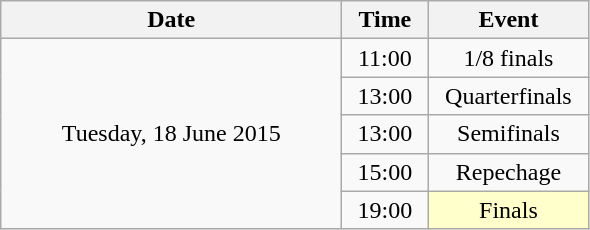<table class = "wikitable" style="text-align:center;">
<tr>
<th width=220>Date</th>
<th width=50>Time</th>
<th width=100>Event</th>
</tr>
<tr>
<td rowspan=5>Tuesday, 18 June 2015</td>
<td>11:00</td>
<td>1/8 finals</td>
</tr>
<tr>
<td>13:00</td>
<td>Quarterfinals</td>
</tr>
<tr>
<td>13:00</td>
<td>Semifinals</td>
</tr>
<tr>
<td>15:00</td>
<td>Repechage</td>
</tr>
<tr>
<td>19:00</td>
<td bgcolor=ffffcc>Finals</td>
</tr>
</table>
